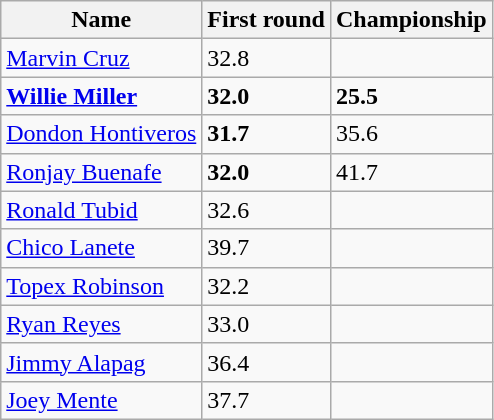<table class=wikitable>
<tr>
<th>Name</th>
<th>First round</th>
<th>Championship</th>
</tr>
<tr>
<td><a href='#'>Marvin Cruz</a></td>
<td>32.8</td>
<td></td>
</tr>
<tr>
<td><strong><a href='#'>Willie Miller</a></strong></td>
<td><strong>32.0</strong></td>
<td><strong>25.5</strong></td>
</tr>
<tr>
<td><a href='#'>Dondon Hontiveros</a></td>
<td><strong>31.7</strong></td>
<td>35.6</td>
</tr>
<tr>
<td><a href='#'>Ronjay Buenafe</a></td>
<td><strong>32.0</strong></td>
<td>41.7</td>
</tr>
<tr>
<td><a href='#'>Ronald Tubid</a></td>
<td>32.6</td>
<td></td>
</tr>
<tr>
<td><a href='#'>Chico Lanete</a></td>
<td>39.7</td>
<td></td>
</tr>
<tr>
<td><a href='#'>Topex Robinson</a></td>
<td>32.2</td>
<td></td>
</tr>
<tr>
<td><a href='#'>Ryan Reyes</a></td>
<td>33.0</td>
<td></td>
</tr>
<tr>
<td><a href='#'>Jimmy Alapag</a></td>
<td>36.4</td>
<td></td>
</tr>
<tr>
<td><a href='#'>Joey Mente</a></td>
<td>37.7</td>
<td></td>
</tr>
</table>
